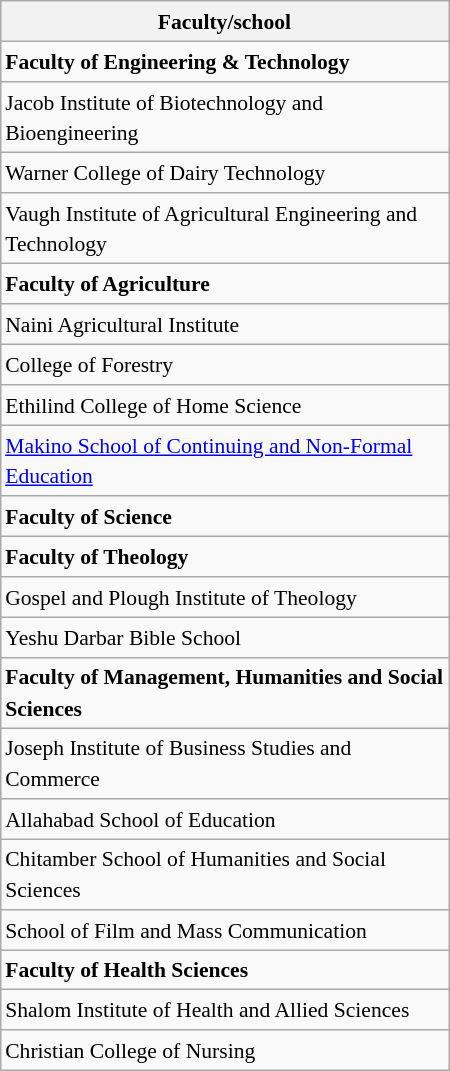<table class="wikitable sortable toccolours" style="float:right; margin-left:1em; font-size:90%; line-height:1.4em; width:300px;">
<tr>
<th colspan="2" style="text-align: center;"><strong>Faculty/school</strong></th>
</tr>
<tr>
<td><strong>Faculty of Engineering & Technology</strong></td>
</tr>
<tr>
<td>Jacob Institute of Biotechnology and Bioengineering</td>
</tr>
<tr>
<td>Warner College of Dairy Technology</td>
</tr>
<tr>
<td>Vaugh Institute of Agricultural Engineering and Technology</td>
</tr>
<tr>
<td><strong>Faculty of Agriculture</strong></td>
</tr>
<tr>
<td>Naini Agricultural Institute</td>
</tr>
<tr>
<td>College of Forestry</td>
</tr>
<tr>
<td>Ethilind College of Home Science</td>
</tr>
<tr>
<td><a href='#'>Makino School of Continuing and Non-Formal Education</a></td>
</tr>
<tr>
<td><strong>Faculty of Science</strong></td>
</tr>
<tr>
<td><strong>Faculty of Theology</strong></td>
</tr>
<tr>
<td>Gospel and Plough Institute of Theology</td>
</tr>
<tr>
<td>Yeshu Darbar Bible School</td>
</tr>
<tr>
<td><strong>Faculty of Management, Humanities and Social Sciences</strong></td>
</tr>
<tr>
<td>Joseph Institute of Business Studies and Commerce</td>
</tr>
<tr>
<td>Allahabad School of Education</td>
</tr>
<tr>
<td>Chitamber School of Humanities and Social Sciences</td>
</tr>
<tr>
<td>School of Film and Mass Communication</td>
</tr>
<tr>
<td><strong>Faculty of Health Sciences</strong></td>
</tr>
<tr>
<td>Shalom Institute of Health and Allied Sciences</td>
</tr>
<tr>
<td>Christian College of Nursing</td>
</tr>
</table>
